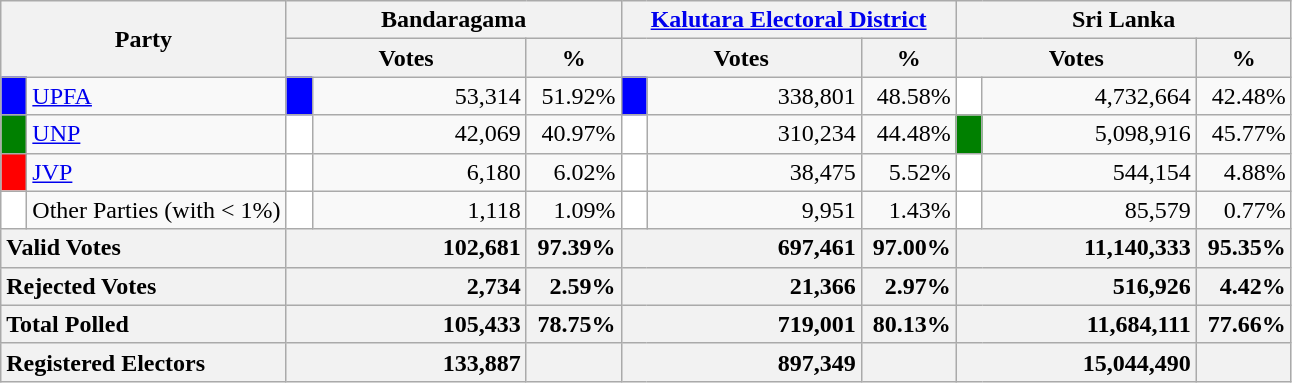<table class="wikitable">
<tr>
<th colspan="2" width="144px"rowspan="2">Party</th>
<th colspan="3" width="216px">Bandaragama</th>
<th colspan="3" width="216px"><a href='#'>Kalutara Electoral District</a></th>
<th colspan="3" width="216px">Sri Lanka</th>
</tr>
<tr>
<th colspan="2" width="144px">Votes</th>
<th>%</th>
<th colspan="2" width="144px">Votes</th>
<th>%</th>
<th colspan="2" width="144px">Votes</th>
<th>%</th>
</tr>
<tr>
<td style="background-color:blue;" width="10px"></td>
<td style="text-align:left;"><a href='#'>UPFA</a></td>
<td style="background-color:blue;" width="10px"></td>
<td style="text-align:right;">53,314</td>
<td style="text-align:right;">51.92%</td>
<td style="background-color:blue;" width="10px"></td>
<td style="text-align:right;">338,801</td>
<td style="text-align:right;">48.58%</td>
<td style="background-color:white;" width="10px"></td>
<td style="text-align:right;">4,732,664</td>
<td style="text-align:right;">42.48%</td>
</tr>
<tr>
<td style="background-color:green;" width="10px"></td>
<td style="text-align:left;"><a href='#'>UNP</a></td>
<td style="background-color:white;" width="10px"></td>
<td style="text-align:right;">42,069</td>
<td style="text-align:right;">40.97%</td>
<td style="background-color:white;" width="10px"></td>
<td style="text-align:right;">310,234</td>
<td style="text-align:right;">44.48%</td>
<td style="background-color:green;" width="10px"></td>
<td style="text-align:right;">5,098,916</td>
<td style="text-align:right;">45.77%</td>
</tr>
<tr>
<td style="background-color:red;" width="10px"></td>
<td style="text-align:left;"><a href='#'>JVP</a></td>
<td style="background-color:white;" width="10px"></td>
<td style="text-align:right;">6,180</td>
<td style="text-align:right;">6.02%</td>
<td style="background-color:white;" width="10px"></td>
<td style="text-align:right;">38,475</td>
<td style="text-align:right;">5.52%</td>
<td style="background-color:white;" width="10px"></td>
<td style="text-align:right;">544,154</td>
<td style="text-align:right;">4.88%</td>
</tr>
<tr>
<td style="background-color:white;" width="10px"></td>
<td style="text-align:left;">Other Parties (with < 1%)</td>
<td style="background-color:white;" width="10px"></td>
<td style="text-align:right;">1,118</td>
<td style="text-align:right;">1.09%</td>
<td style="background-color:white;" width="10px"></td>
<td style="text-align:right;">9,951</td>
<td style="text-align:right;">1.43%</td>
<td style="background-color:white;" width="10px"></td>
<td style="text-align:right;">85,579</td>
<td style="text-align:right;">0.77%</td>
</tr>
<tr>
<th colspan="2" width="144px"style="text-align:left;">Valid Votes</th>
<th style="text-align:right;"colspan="2" width="144px">102,681</th>
<th style="text-align:right;">97.39%</th>
<th style="text-align:right;"colspan="2" width="144px">697,461</th>
<th style="text-align:right;">97.00%</th>
<th style="text-align:right;"colspan="2" width="144px">11,140,333</th>
<th style="text-align:right;">95.35%</th>
</tr>
<tr>
<th colspan="2" width="144px"style="text-align:left;">Rejected Votes</th>
<th style="text-align:right;"colspan="2" width="144px">2,734</th>
<th style="text-align:right;">2.59%</th>
<th style="text-align:right;"colspan="2" width="144px">21,366</th>
<th style="text-align:right;">2.97%</th>
<th style="text-align:right;"colspan="2" width="144px">516,926</th>
<th style="text-align:right;">4.42%</th>
</tr>
<tr>
<th colspan="2" width="144px"style="text-align:left;">Total Polled</th>
<th style="text-align:right;"colspan="2" width="144px">105,433</th>
<th style="text-align:right;">78.75%</th>
<th style="text-align:right;"colspan="2" width="144px">719,001</th>
<th style="text-align:right;">80.13%</th>
<th style="text-align:right;"colspan="2" width="144px">11,684,111</th>
<th style="text-align:right;">77.66%</th>
</tr>
<tr>
<th colspan="2" width="144px"style="text-align:left;">Registered Electors</th>
<th style="text-align:right;"colspan="2" width="144px">133,887</th>
<th></th>
<th style="text-align:right;"colspan="2" width="144px">897,349</th>
<th></th>
<th style="text-align:right;"colspan="2" width="144px">15,044,490</th>
<th></th>
</tr>
</table>
